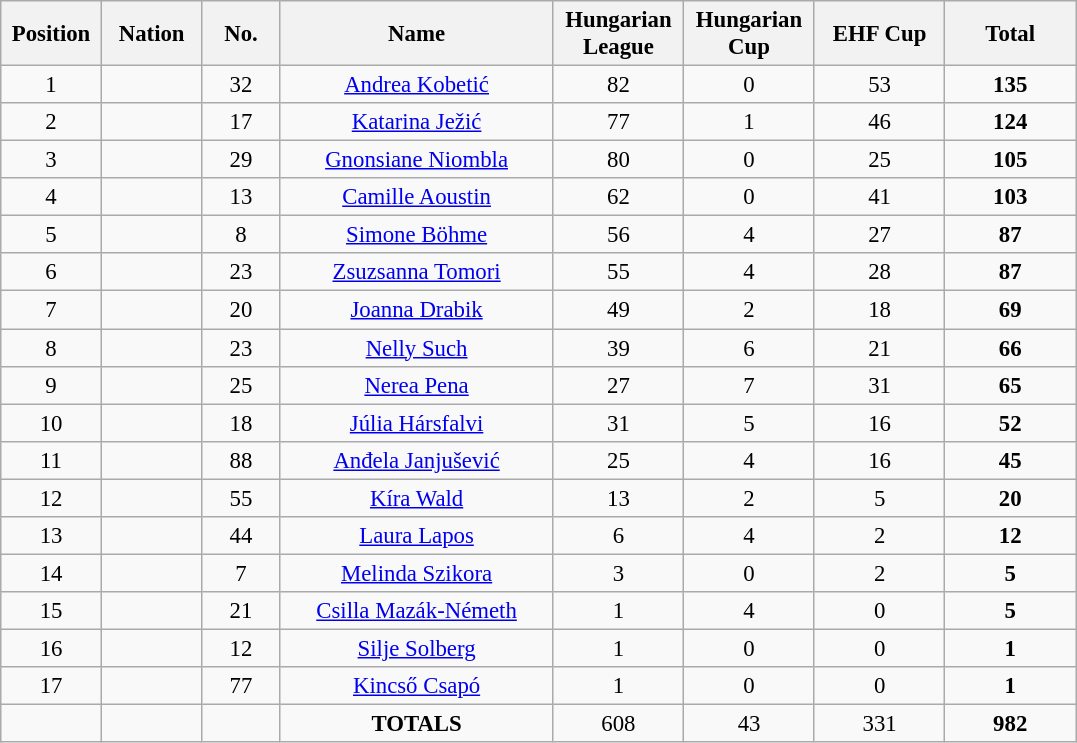<table class="wikitable" style="font-size: 95%; text-align: center">
<tr>
<th width=60>Position</th>
<th width=60>Nation</th>
<th width=45>No.</th>
<th width=175>Name</th>
<th width=80>Hungarian League</th>
<th width=80>Hungarian Cup</th>
<th width=80>EHF Cup</th>
<th width=80>Total</th>
</tr>
<tr>
<td>1</td>
<td></td>
<td>32</td>
<td><a href='#'>Andrea Kobetić</a></td>
<td>82</td>
<td>0</td>
<td>53</td>
<td><strong>135</strong></td>
</tr>
<tr>
<td>2</td>
<td></td>
<td>17</td>
<td><a href='#'>Katarina Ježić</a></td>
<td>77</td>
<td>1</td>
<td>46</td>
<td><strong>124</strong></td>
</tr>
<tr>
<td>3</td>
<td></td>
<td>29</td>
<td><a href='#'>Gnonsiane Niombla</a></td>
<td>80</td>
<td>0</td>
<td>25</td>
<td><strong>105</strong></td>
</tr>
<tr>
<td>4</td>
<td></td>
<td>13</td>
<td><a href='#'>Camille Aoustin</a></td>
<td>62</td>
<td>0</td>
<td>41</td>
<td><strong>103</strong></td>
</tr>
<tr>
<td>5</td>
<td></td>
<td>8</td>
<td><a href='#'>Simone Böhme</a></td>
<td>56</td>
<td>4</td>
<td>27</td>
<td><strong>87</strong></td>
</tr>
<tr>
<td>6</td>
<td></td>
<td>23</td>
<td><a href='#'>Zsuzsanna Tomori</a></td>
<td>55</td>
<td>4</td>
<td>28</td>
<td><strong>87</strong></td>
</tr>
<tr>
<td>7</td>
<td></td>
<td>20</td>
<td><a href='#'>Joanna Drabik</a></td>
<td>49</td>
<td>2</td>
<td>18</td>
<td><strong>69</strong></td>
</tr>
<tr>
<td>8</td>
<td></td>
<td>23</td>
<td><a href='#'>Nelly Such</a></td>
<td>39</td>
<td>6</td>
<td>21</td>
<td><strong>66</strong></td>
</tr>
<tr>
<td>9</td>
<td></td>
<td>25</td>
<td><a href='#'>Nerea Pena</a></td>
<td>27</td>
<td>7</td>
<td>31</td>
<td><strong>65</strong></td>
</tr>
<tr>
<td>10</td>
<td></td>
<td>18</td>
<td><a href='#'>Júlia Hársfalvi</a></td>
<td>31</td>
<td>5</td>
<td>16</td>
<td><strong>52</strong></td>
</tr>
<tr>
<td>11</td>
<td></td>
<td>88</td>
<td><a href='#'>Anđela Janjušević</a></td>
<td>25</td>
<td>4</td>
<td>16</td>
<td><strong>45</strong></td>
</tr>
<tr>
<td>12</td>
<td></td>
<td>55</td>
<td><a href='#'>Kíra Wald</a></td>
<td>13</td>
<td>2</td>
<td>5</td>
<td><strong>20</strong></td>
</tr>
<tr>
<td>13</td>
<td></td>
<td>44</td>
<td><a href='#'>Laura Lapos</a></td>
<td>6</td>
<td>4</td>
<td>2</td>
<td><strong>12</strong></td>
</tr>
<tr>
<td>14</td>
<td></td>
<td>7</td>
<td><a href='#'>Melinda Szikora</a></td>
<td>3</td>
<td>0</td>
<td>2</td>
<td><strong>5</strong></td>
</tr>
<tr>
<td>15</td>
<td></td>
<td>21</td>
<td><a href='#'>Csilla Mazák-Németh</a></td>
<td>1</td>
<td>4</td>
<td>0</td>
<td><strong>5</strong></td>
</tr>
<tr>
<td>16</td>
<td></td>
<td>12</td>
<td><a href='#'>Silje Solberg</a></td>
<td>1</td>
<td>0</td>
<td>0</td>
<td><strong>1</strong></td>
</tr>
<tr>
<td>17</td>
<td></td>
<td>77</td>
<td><a href='#'>Kincső Csapó</a></td>
<td>1</td>
<td>0</td>
<td>0</td>
<td><strong>1</strong></td>
</tr>
<tr>
<td></td>
<td></td>
<td></td>
<td><strong>TOTALS</strong></td>
<td>608</td>
<td>43</td>
<td>331</td>
<td><strong>982</strong></td>
</tr>
</table>
